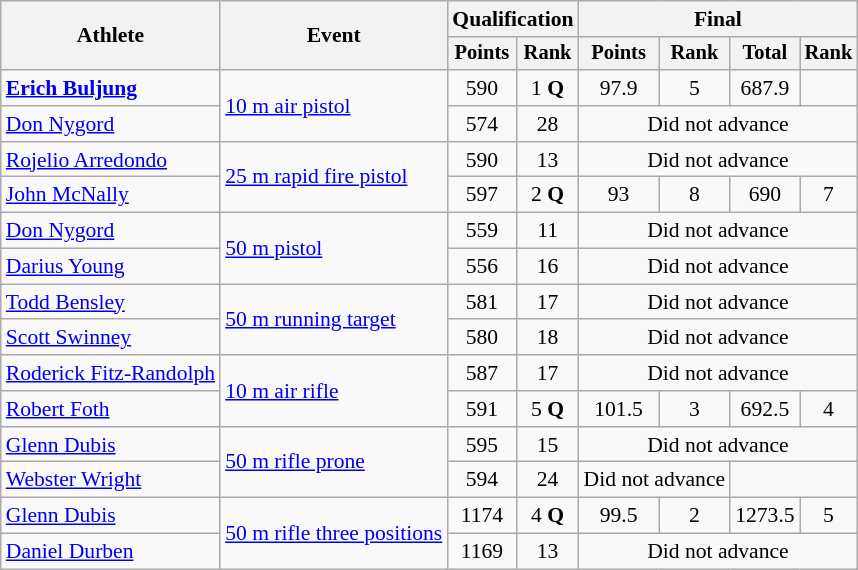<table class=wikitable style=font-size:90%;text-align:center>
<tr>
<th rowspan=2>Athlete</th>
<th rowspan=2>Event</th>
<th colspan=2>Qualification</th>
<th colspan=4>Final</th>
</tr>
<tr style=font-size:95%>
<th>Points</th>
<th>Rank</th>
<th>Points</th>
<th>Rank</th>
<th>Total</th>
<th>Rank</th>
</tr>
<tr>
<td align=left><strong><a href='#'>Erich Buljung</a></strong></td>
<td align=left rowspan=2><a href='#'>10 m air pistol</a></td>
<td>590 </td>
<td>1 <strong>Q</strong></td>
<td>97.9</td>
<td>5</td>
<td>687.9 </td>
<td></td>
</tr>
<tr>
<td align=left><a href='#'>Don Nygord</a></td>
<td>574</td>
<td>28</td>
<td colspan=4>Did not advance</td>
</tr>
<tr>
<td align=left><a href='#'>Rojelio Arredondo</a></td>
<td align=left rowspan=2><a href='#'>25 m rapid fire pistol</a></td>
<td>590</td>
<td>13</td>
<td colspan=4>Did not advance</td>
</tr>
<tr>
<td align=left><a href='#'>John McNally</a></td>
<td>597</td>
<td>2 <strong>Q</strong></td>
<td>93</td>
<td>8</td>
<td>690</td>
<td>7</td>
</tr>
<tr>
<td align=left><a href='#'>Don Nygord</a></td>
<td align=left rowspan=2><a href='#'>50 m pistol</a></td>
<td>559</td>
<td>11</td>
<td colspan=4>Did not advance</td>
</tr>
<tr>
<td align=left><a href='#'>Darius Young</a></td>
<td>556</td>
<td>16</td>
<td colspan=4>Did not advance</td>
</tr>
<tr>
<td align=left><a href='#'>Todd Bensley</a></td>
<td align=left rowspan=2><a href='#'>50 m running target</a></td>
<td>581</td>
<td>17</td>
<td colspan=4>Did not advance</td>
</tr>
<tr>
<td align=left><a href='#'>Scott Swinney</a></td>
<td>580</td>
<td>18</td>
<td colspan=4>Did not advance</td>
</tr>
<tr>
<td align=left><a href='#'>Roderick Fitz-Randolph</a></td>
<td align=left rowspan=2><a href='#'>10 m air rifle</a></td>
<td>587</td>
<td>17</td>
<td colspan=4>Did not advance</td>
</tr>
<tr>
<td align=left><a href='#'>Robert Foth</a></td>
<td>591</td>
<td>5 <strong>Q</strong></td>
<td>101.5</td>
<td>3</td>
<td>692.5</td>
<td>4</td>
</tr>
<tr>
<td align=left><a href='#'>Glenn Dubis</a></td>
<td align=left rowspan=2><a href='#'>50 m rifle prone</a></td>
<td>595</td>
<td>15</td>
<td colspan=4>Did not advance</td>
</tr>
<tr>
<td align=left><a href='#'>Webster Wright</a></td>
<td>594</td>
<td>24</td>
<td colspan=2>Did not advance</td>
</tr>
<tr>
<td align=left><a href='#'>Glenn Dubis</a></td>
<td align=left rowspan=2><a href='#'>50 m rifle three positions</a></td>
<td>1174</td>
<td>4 <strong>Q</strong></td>
<td>99.5</td>
<td>2</td>
<td>1273.5</td>
<td>5</td>
</tr>
<tr>
<td align=left><a href='#'>Daniel Durben</a></td>
<td>1169</td>
<td>13</td>
<td colspan=4>Did not advance</td>
</tr>
</table>
